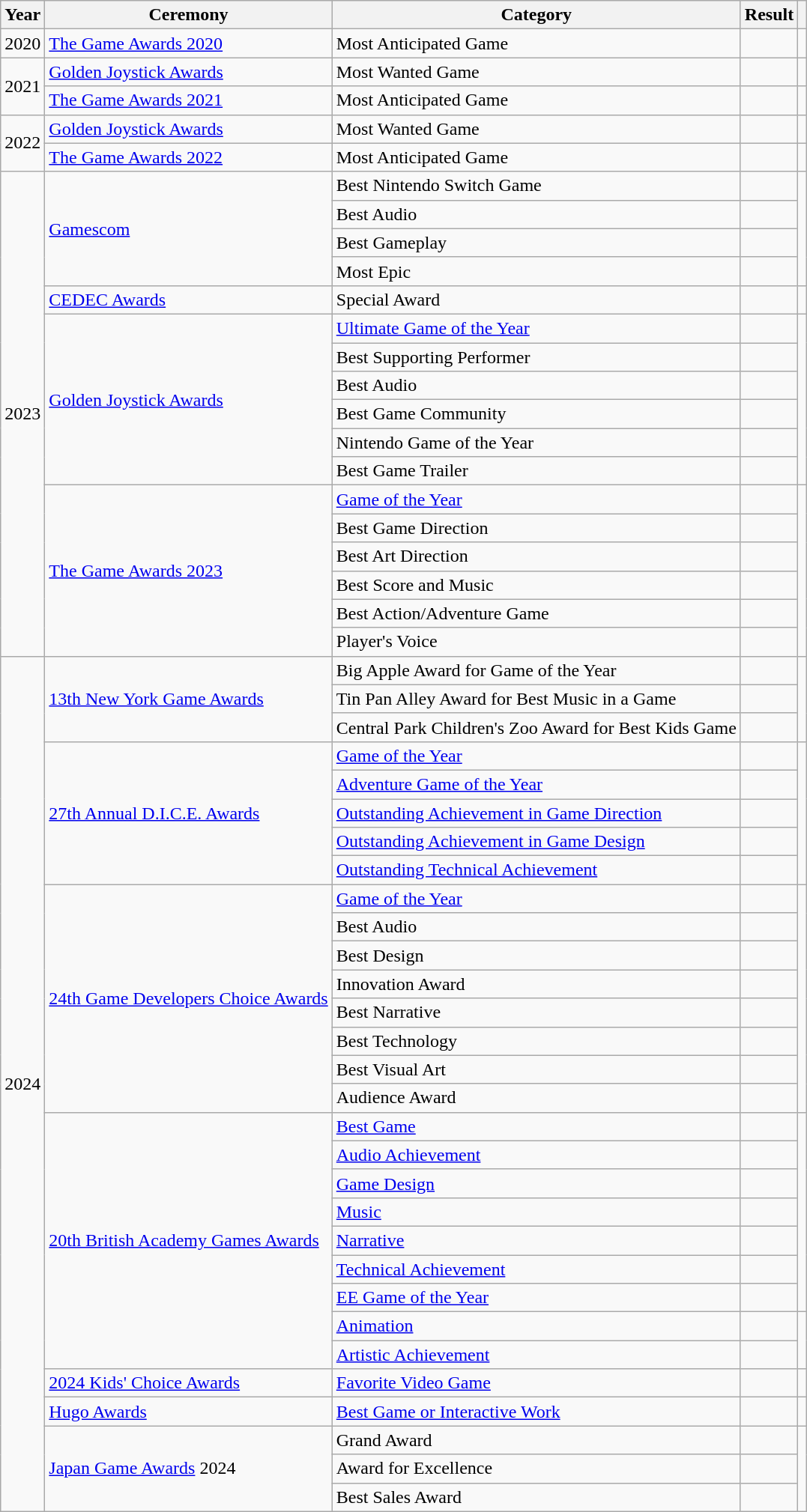<table class="wikitable plainrowheaders sortable" width="auto">
<tr>
<th scope="col">Year</th>
<th scope="col">Ceremony</th>
<th scope="col">Category</th>
<th scope="col">Result</th>
<th scope="col" class="unsortable"></th>
</tr>
<tr>
<td style="text-align:center;">2020</td>
<td><a href='#'>The Game Awards 2020</a></td>
<td>Most Anticipated Game</td>
<td></td>
<td style="text-align:center;"></td>
</tr>
<tr>
<td style="text-align:center;" rowspan="2">2021</td>
<td><a href='#'>Golden Joystick Awards</a></td>
<td>Most Wanted Game</td>
<td></td>
<td style="text-align:center;"></td>
</tr>
<tr>
<td><a href='#'>The Game Awards 2021</a></td>
<td>Most Anticipated Game</td>
<td></td>
<td style="text-align:center;"></td>
</tr>
<tr>
<td style="text-align:center;" rowspan="2">2022</td>
<td><a href='#'>Golden Joystick Awards</a></td>
<td>Most Wanted Game</td>
<td></td>
<td style="text-align:center;"></td>
</tr>
<tr>
<td><a href='#'>The Game Awards 2022</a></td>
<td>Most Anticipated Game</td>
<td></td>
<td style="text-align:center;"></td>
</tr>
<tr>
<td rowspan="17" style="text-align:center;">2023</td>
<td rowspan="4" scope="row"><a href='#'>Gamescom</a></td>
<td>Best Nintendo Switch Game</td>
<td></td>
<td rowspan="4" style="text-align:center;"></td>
</tr>
<tr>
<td>Best Audio</td>
<td></td>
</tr>
<tr>
<td>Best Gameplay</td>
<td></td>
</tr>
<tr>
<td>Most Epic</td>
<td></td>
</tr>
<tr>
<td scope="row" rowspan="1"><a href='#'>CEDEC Awards</a></td>
<td>Special Award</td>
<td></td>
<td style="text-align:center;"></td>
</tr>
<tr>
<td scope="row" rowspan="6"><a href='#'>Golden Joystick Awards</a></td>
<td><a href='#'>Ultimate Game of the Year</a></td>
<td></td>
<td rowspan="6" style="text-align:center;"></td>
</tr>
<tr>
<td>Best Supporting Performer </td>
<td></td>
</tr>
<tr>
<td>Best Audio</td>
<td></td>
</tr>
<tr>
<td>Best Game Community</td>
<td></td>
</tr>
<tr>
<td>Nintendo Game of the Year</td>
<td></td>
</tr>
<tr>
<td>Best Game Trailer </td>
<td></td>
</tr>
<tr>
<td scope="row" rowspan="6"><a href='#'>The Game Awards 2023</a></td>
<td><a href='#'>Game of the Year</a></td>
<td></td>
<td rowspan="6" style="text-align:center;"></td>
</tr>
<tr>
<td>Best Game Direction</td>
<td></td>
</tr>
<tr>
<td>Best Art Direction</td>
<td></td>
</tr>
<tr>
<td>Best Score and Music</td>
<td></td>
</tr>
<tr>
<td>Best Action/Adventure Game</td>
<td></td>
</tr>
<tr>
<td>Player's Voice</td>
<td></td>
</tr>
<tr>
<td rowspan="30" style="text-align:center;">2024</td>
<td rowspan="3"><a href='#'>13th New York Game Awards</a></td>
<td>Big Apple Award for Game of the Year</td>
<td></td>
<td rowspan="3" style="text-align:center;"></td>
</tr>
<tr>
<td>Tin Pan Alley Award for Best Music in a Game</td>
<td></td>
</tr>
<tr>
<td>Central Park Children's Zoo Award for Best Kids Game</td>
<td></td>
</tr>
<tr>
<td rowspan="5"><a href='#'>27th Annual D.I.C.E. Awards</a></td>
<td><a href='#'>Game of the Year</a></td>
<td></td>
<td rowspan="5" style="text-align:center;"></td>
</tr>
<tr>
<td><a href='#'>Adventure Game of the Year</a></td>
<td></td>
</tr>
<tr>
<td><a href='#'>Outstanding Achievement in Game Direction</a></td>
<td></td>
</tr>
<tr>
<td><a href='#'>Outstanding Achievement in Game Design</a></td>
<td></td>
</tr>
<tr>
<td><a href='#'>Outstanding Technical Achievement</a></td>
<td></td>
</tr>
<tr>
<td rowspan="8"><a href='#'>24th Game Developers Choice Awards</a></td>
<td><a href='#'>Game of the Year</a></td>
<td></td>
<td style="text-align:center;" rowspan="8"></td>
</tr>
<tr>
<td>Best Audio</td>
<td></td>
</tr>
<tr>
<td>Best Design</td>
<td></td>
</tr>
<tr>
<td>Innovation Award</td>
<td></td>
</tr>
<tr>
<td>Best Narrative</td>
<td></td>
</tr>
<tr>
<td>Best Technology</td>
<td></td>
</tr>
<tr>
<td>Best Visual Art</td>
<td></td>
</tr>
<tr>
<td>Audience Award</td>
<td></td>
</tr>
<tr>
<td rowspan="9"><a href='#'>20th British Academy Games Awards</a></td>
<td><a href='#'>Best Game</a></td>
<td></td>
<td style="text-align:center;" rowspan="7"></td>
</tr>
<tr>
<td><a href='#'>Audio Achievement</a></td>
<td></td>
</tr>
<tr>
<td><a href='#'>Game Design</a></td>
<td></td>
</tr>
<tr>
<td><a href='#'>Music</a></td>
<td></td>
</tr>
<tr>
<td><a href='#'>Narrative</a></td>
<td></td>
</tr>
<tr>
<td><a href='#'>Technical Achievement</a></td>
<td></td>
</tr>
<tr>
<td><a href='#'>EE Game of the Year</a></td>
<td></td>
</tr>
<tr>
<td><a href='#'>Animation</a></td>
<td></td>
<td style="text-align:center;" rowspan="2"></td>
</tr>
<tr>
<td><a href='#'>Artistic Achievement</a></td>
<td></td>
</tr>
<tr>
<td><a href='#'>2024 Kids' Choice Awards</a></td>
<td><a href='#'>Favorite Video Game</a></td>
<td></td>
<td style="text-align:center;"></td>
</tr>
<tr>
<td><a href='#'>Hugo Awards</a></td>
<td><a href='#'>Best Game or Interactive Work</a></td>
<td></td>
<td style="text-align:center;" rowspan="1"></td>
</tr>
<tr>
<td rowspan="3" scope="row"><a href='#'>Japan Game Awards</a> 2024</td>
<td>Grand Award</td>
<td></td>
<td rowspan="3" style="text-align:center;"></td>
</tr>
<tr>
<td>Award for Excellence</td>
<td></td>
</tr>
<tr>
<td>Best Sales Award</td>
<td></td>
</tr>
</table>
